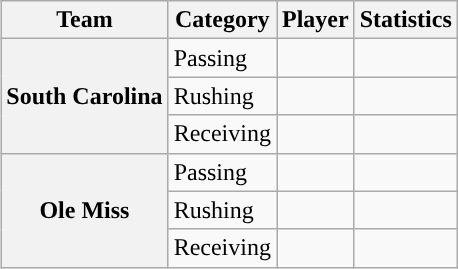<table class="wikitable" style="float:right">
<tr>
<th>Team</th>
<th>Category</th>
<th>Player</th>
<th>Statistics</th>
</tr>
<tr>
<th rowspan=3>South Carolina</th>
<td>Passing</td>
<td></td>
<td></td>
</tr>
<tr>
<td>Rushing</td>
<td></td>
<td></td>
</tr>
<tr>
<td>Receiving</td>
<td></td>
<td></td>
</tr>
<tr>
<th rowspan=3>Ole Miss</th>
<td>Passing</td>
<td></td>
<td></td>
</tr>
<tr>
<td>Rushing</td>
<td></td>
<td></td>
</tr>
<tr>
<td>Receiving</td>
<td></td>
<td></td>
</tr>
</table>
